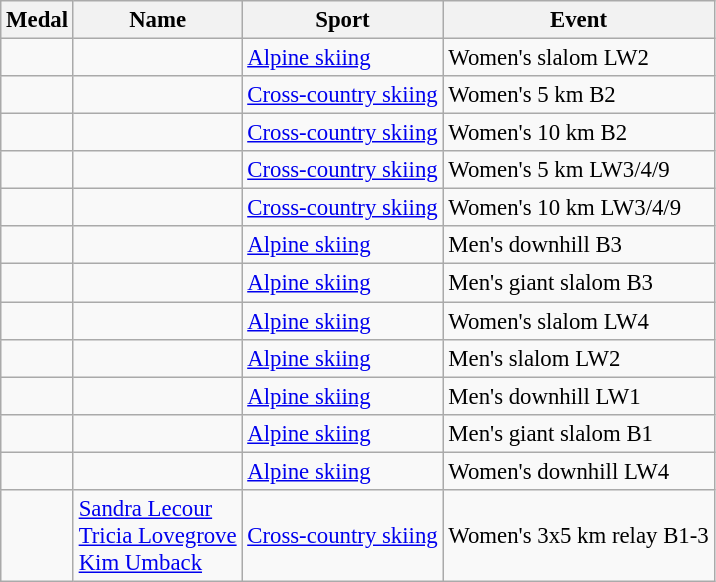<table class="wikitable sortable" style="font-size: 95%;">
<tr>
<th>Medal</th>
<th>Name</th>
<th>Sport</th>
<th>Event</th>
</tr>
<tr>
<td></td>
<td></td>
<td><a href='#'>Alpine skiing</a></td>
<td>Women's slalom LW2</td>
</tr>
<tr>
<td></td>
<td></td>
<td><a href='#'>Cross-country skiing</a></td>
<td>Women's 5 km B2</td>
</tr>
<tr>
<td></td>
<td></td>
<td><a href='#'>Cross-country skiing</a></td>
<td>Women's 10 km B2</td>
</tr>
<tr>
<td></td>
<td></td>
<td><a href='#'>Cross-country skiing</a></td>
<td>Women's 5 km LW3/4/9</td>
</tr>
<tr>
<td></td>
<td></td>
<td><a href='#'>Cross-country skiing</a></td>
<td>Women's 10 km LW3/4/9</td>
</tr>
<tr>
<td></td>
<td></td>
<td><a href='#'>Alpine skiing</a></td>
<td>Men's downhill B3</td>
</tr>
<tr>
<td></td>
<td></td>
<td><a href='#'>Alpine skiing</a></td>
<td>Men's giant slalom B3</td>
</tr>
<tr>
<td></td>
<td></td>
<td><a href='#'>Alpine skiing</a></td>
<td>Women's slalom LW4</td>
</tr>
<tr>
<td></td>
<td></td>
<td><a href='#'>Alpine skiing</a></td>
<td>Men's slalom LW2</td>
</tr>
<tr>
<td></td>
<td></td>
<td><a href='#'>Alpine skiing</a></td>
<td>Men's downhill LW1</td>
</tr>
<tr>
<td></td>
<td></td>
<td><a href='#'>Alpine skiing</a></td>
<td>Men's giant slalom B1</td>
</tr>
<tr>
<td></td>
<td></td>
<td><a href='#'>Alpine skiing</a></td>
<td>Women's downhill LW4</td>
</tr>
<tr>
<td></td>
<td><a href='#'>Sandra Lecour</a><br><a href='#'>Tricia Lovegrove</a><br><a href='#'>Kim Umback</a></td>
<td><a href='#'>Cross-country skiing</a></td>
<td>Women's 3x5 km relay B1-3</td>
</tr>
</table>
